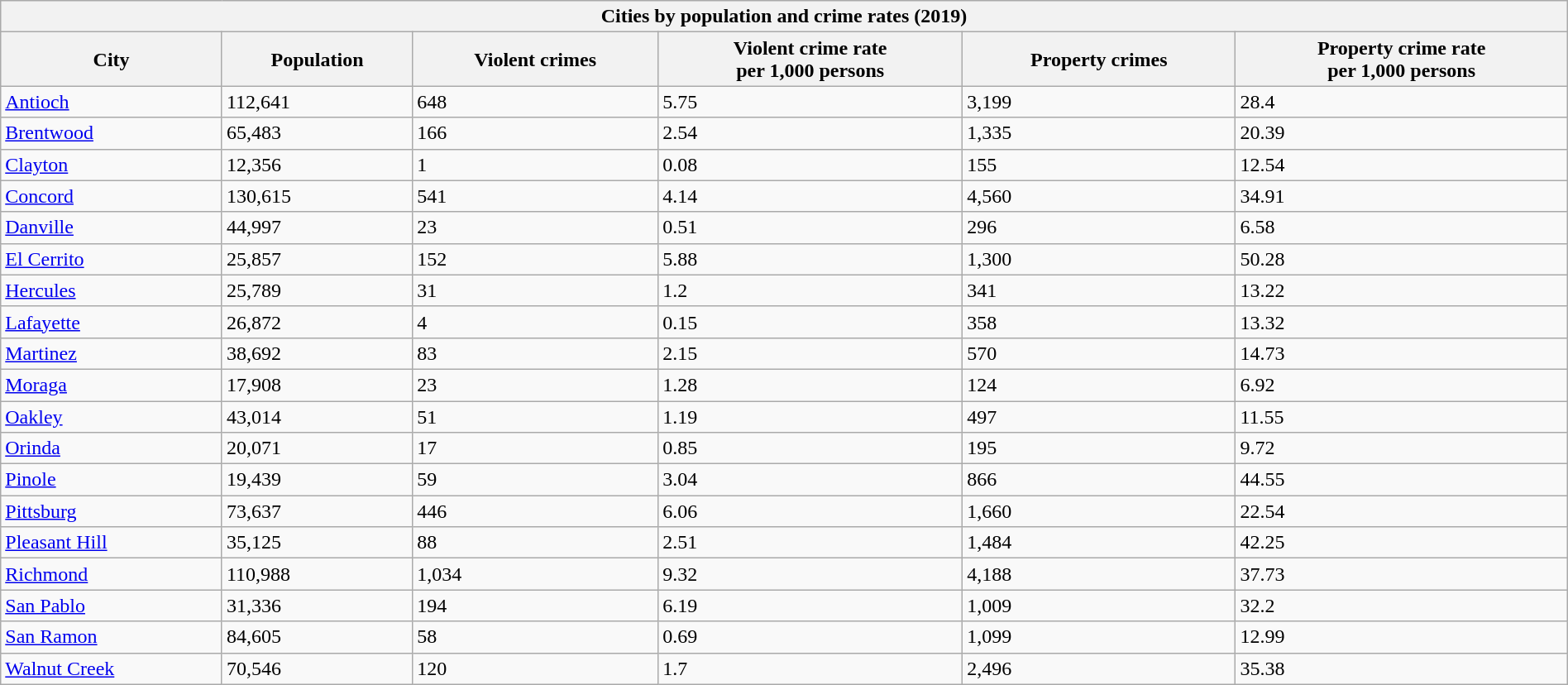<table class="wikitable collapsible sortable" style="width: 100%;">
<tr>
<th colspan="9">Cities by population and crime rates (2019)</th>
</tr>
<tr>
<th>City</th>
<th data-sort-type="number">Population</th>
<th data-sort-type="number">Violent crimes</th>
<th data-sort-type="number">Violent crime rate<br>per 1,000 persons</th>
<th data-sort-type="number">Property crimes</th>
<th data-sort-type="number">Property crime rate<br>per 1,000 persons</th>
</tr>
<tr>
<td><a href='#'>Antioch</a></td>
<td>112,641</td>
<td>648</td>
<td>5.75</td>
<td>3,199</td>
<td>28.4</td>
</tr>
<tr>
<td><a href='#'>Brentwood</a></td>
<td>65,483</td>
<td>166</td>
<td>2.54</td>
<td>1,335</td>
<td>20.39</td>
</tr>
<tr>
<td><a href='#'>Clayton</a></td>
<td>12,356</td>
<td>1</td>
<td>0.08</td>
<td>155</td>
<td>12.54</td>
</tr>
<tr>
<td><a href='#'>Concord</a></td>
<td>130,615</td>
<td>541</td>
<td>4.14</td>
<td>4,560</td>
<td>34.91</td>
</tr>
<tr>
<td><a href='#'>Danville</a></td>
<td>44,997</td>
<td>23</td>
<td>0.51</td>
<td>296</td>
<td>6.58</td>
</tr>
<tr>
<td><a href='#'>El Cerrito</a></td>
<td>25,857</td>
<td>152</td>
<td>5.88</td>
<td>1,300</td>
<td>50.28</td>
</tr>
<tr>
<td><a href='#'>Hercules</a></td>
<td>25,789</td>
<td>31</td>
<td>1.2</td>
<td>341</td>
<td>13.22</td>
</tr>
<tr>
<td><a href='#'>Lafayette</a></td>
<td>26,872</td>
<td>4</td>
<td>0.15</td>
<td>358</td>
<td>13.32</td>
</tr>
<tr>
<td><a href='#'>Martinez</a></td>
<td>38,692</td>
<td>83</td>
<td>2.15</td>
<td>570</td>
<td>14.73</td>
</tr>
<tr>
<td><a href='#'>Moraga</a></td>
<td>17,908</td>
<td>23</td>
<td>1.28</td>
<td>124</td>
<td>6.92</td>
</tr>
<tr>
<td><a href='#'>Oakley</a></td>
<td>43,014</td>
<td>51</td>
<td>1.19</td>
<td>497</td>
<td>11.55</td>
</tr>
<tr>
<td><a href='#'>Orinda</a></td>
<td>20,071</td>
<td>17</td>
<td>0.85</td>
<td>195</td>
<td>9.72</td>
</tr>
<tr>
<td><a href='#'>Pinole</a></td>
<td>19,439</td>
<td>59</td>
<td>3.04</td>
<td>866</td>
<td>44.55</td>
</tr>
<tr>
<td><a href='#'>Pittsburg</a></td>
<td>73,637</td>
<td>446</td>
<td>6.06</td>
<td>1,660</td>
<td>22.54</td>
</tr>
<tr>
<td><a href='#'>Pleasant Hill</a></td>
<td>35,125</td>
<td>88</td>
<td>2.51</td>
<td>1,484</td>
<td>42.25</td>
</tr>
<tr>
<td><a href='#'>Richmond</a></td>
<td>110,988</td>
<td>1,034</td>
<td>9.32</td>
<td>4,188</td>
<td>37.73</td>
</tr>
<tr>
<td><a href='#'>San Pablo</a></td>
<td>31,336</td>
<td>194</td>
<td>6.19</td>
<td>1,009</td>
<td>32.2</td>
</tr>
<tr>
<td><a href='#'>San Ramon</a></td>
<td>84,605</td>
<td>58</td>
<td>0.69</td>
<td>1,099</td>
<td>12.99</td>
</tr>
<tr>
<td><a href='#'>Walnut Creek</a></td>
<td>70,546</td>
<td>120</td>
<td>1.7</td>
<td>2,496</td>
<td>35.38</td>
</tr>
</table>
